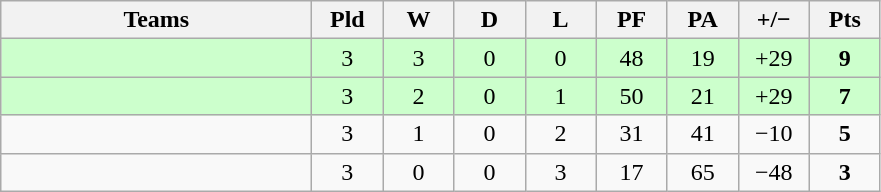<table class="wikitable" style="text-align: center;">
<tr>
<th width="200">Teams</th>
<th width="40">Pld</th>
<th width="40">W</th>
<th width="40">D</th>
<th width="40">L</th>
<th width="40">PF</th>
<th width="40">PA</th>
<th width="40">+/−</th>
<th width="40">Pts</th>
</tr>
<tr bgcolor=ccffcc>
<td align=left></td>
<td>3</td>
<td>3</td>
<td>0</td>
<td>0</td>
<td>48</td>
<td>19</td>
<td>+29</td>
<td><strong>9</strong></td>
</tr>
<tr bgcolor=ccffcc>
<td align=left></td>
<td>3</td>
<td>2</td>
<td>0</td>
<td>1</td>
<td>50</td>
<td>21</td>
<td>+29</td>
<td><strong>7</strong></td>
</tr>
<tr>
<td align=left></td>
<td>3</td>
<td>1</td>
<td>0</td>
<td>2</td>
<td>31</td>
<td>41</td>
<td>−10</td>
<td><strong>5</strong></td>
</tr>
<tr>
<td align=left></td>
<td>3</td>
<td>0</td>
<td>0</td>
<td>3</td>
<td>17</td>
<td>65</td>
<td>−48</td>
<td><strong>3</strong></td>
</tr>
</table>
